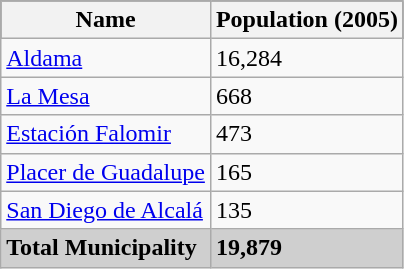<table class="wikitable">
<tr style="background:#000000; color:black;">
<th><strong>Name</strong></th>
<th><strong>Population (2005)</strong></th>
</tr>
<tr>
<td><a href='#'>Aldama</a></td>
<td>16,284</td>
</tr>
<tr>
<td><a href='#'>La Mesa</a></td>
<td>668</td>
</tr>
<tr>
<td><a href='#'>Estación Falomir</a></td>
<td>473</td>
</tr>
<tr>
<td><a href='#'>Placer de Guadalupe</a></td>
<td>165</td>
</tr>
<tr>
<td><a href='#'>San Diego de Alcalá</a></td>
<td>135</td>
</tr>
<tr style="background:#CFCFCF;">
<td><strong>Total Municipality</strong></td>
<td><strong>19,879</strong></td>
</tr>
</table>
